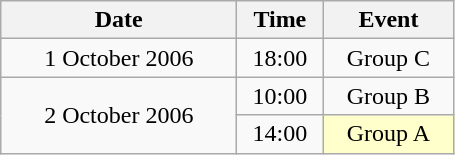<table class = "wikitable" style="text-align:center;">
<tr>
<th width=150>Date</th>
<th width=50>Time</th>
<th width=80>Event</th>
</tr>
<tr>
<td>1 October 2006</td>
<td>18:00</td>
<td>Group C</td>
</tr>
<tr>
<td rowspan=2>2 October 2006</td>
<td>10:00</td>
<td>Group B</td>
</tr>
<tr>
<td>14:00</td>
<td bgcolor=ffffcc>Group A</td>
</tr>
</table>
